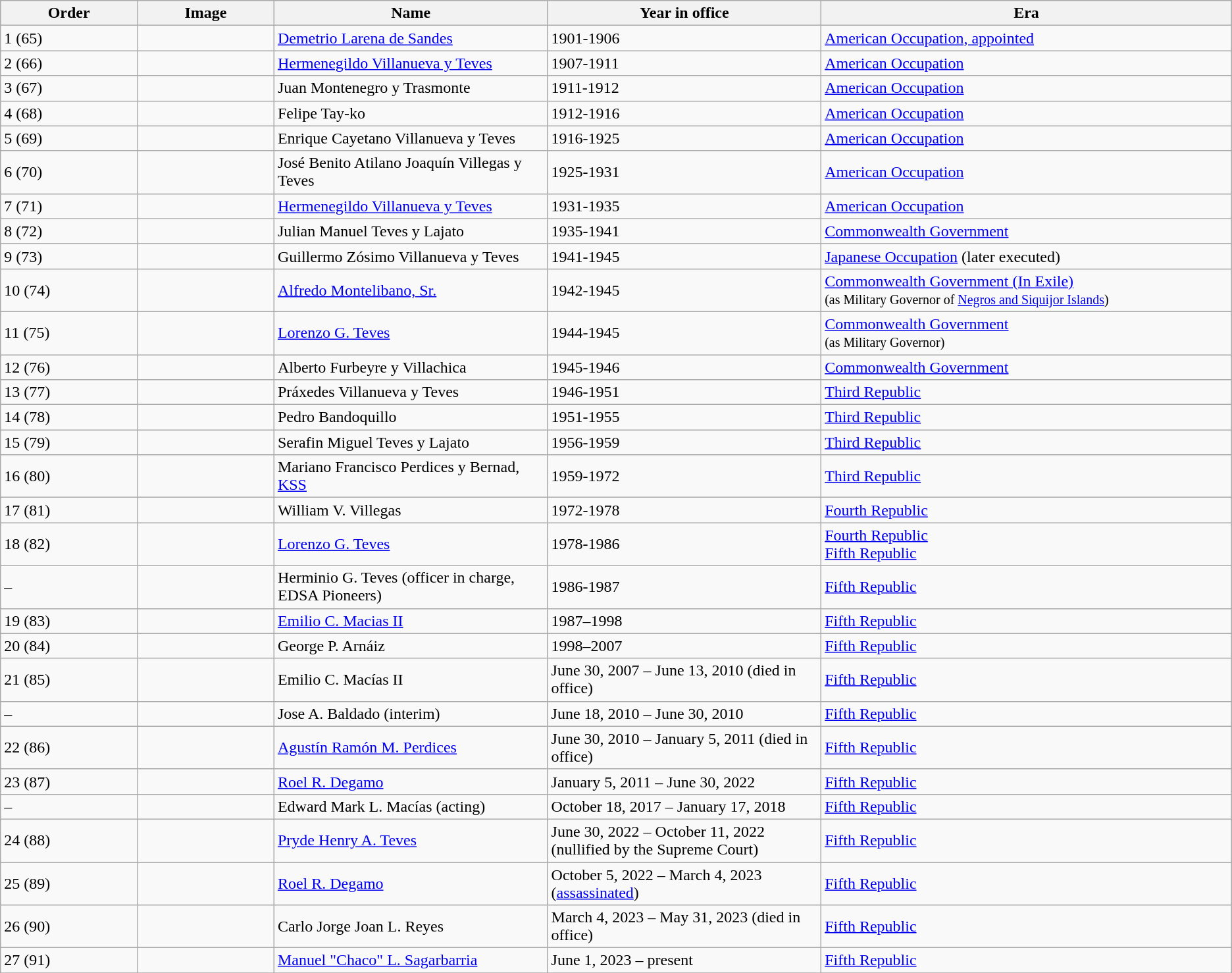<table class="wikitable">
<tr>
<th width=5%>Order</th>
<th width=5% align=center>Image</th>
<th width=10%>Name</th>
<th width=10%>Year in office</th>
<th width=15%>Era</th>
</tr>
<tr>
<td>1 (65)</td>
<td align=center></td>
<td><a href='#'>Demetrio Larena de Sandes</a></td>
<td>1901-1906</td>
<td><a href='#'>American Occupation, appointed</a></td>
</tr>
<tr>
<td>2 (66)</td>
<td align=center></td>
<td><a href='#'>Hermenegildo Villanueva y Teves</a></td>
<td>1907-1911</td>
<td><a href='#'>American Occupation</a></td>
</tr>
<tr>
<td>3 (67)</td>
<td align=center></td>
<td>Juan Montenegro y Trasmonte</td>
<td>1911-1912</td>
<td><a href='#'>American Occupation</a></td>
</tr>
<tr>
<td>4 (68)</td>
<td align=center></td>
<td>Felipe Tay-ko</td>
<td>1912-1916</td>
<td><a href='#'>American Occupation</a></td>
</tr>
<tr>
<td>5 (69)</td>
<td align=center></td>
<td>Enrique Cayetano Villanueva y Teves</td>
<td>1916-1925</td>
<td><a href='#'>American Occupation</a></td>
</tr>
<tr>
<td>6 (70)</td>
<td align=center></td>
<td>José Benito Atilano Joaquín Villegas y Teves</td>
<td>1925-1931</td>
<td><a href='#'>American Occupation</a></td>
</tr>
<tr>
<td>7 (71)</td>
<td align=center></td>
<td><a href='#'>Hermenegildo Villanueva y Teves</a></td>
<td>1931-1935</td>
<td><a href='#'>American Occupation</a></td>
</tr>
<tr>
<td>8 (72)</td>
<td align=center></td>
<td>Julian Manuel Teves y Lajato</td>
<td>1935-1941</td>
<td><a href='#'>Commonwealth Government</a></td>
</tr>
<tr>
<td>9 (73)</td>
<td align=center></td>
<td>Guillermo Zósimo Villanueva y Teves</td>
<td>1941-1945</td>
<td><a href='#'>Japanese Occupation</a> (later executed)</td>
</tr>
<tr>
<td>10 (74)</td>
<td align=center></td>
<td><a href='#'>Alfredo Montelibano, Sr.</a></td>
<td>1942-1945</td>
<td><a href='#'>Commonwealth Government (In Exile)</a><br> <small>(as Military Governor of <a href='#'>Negros and Siquijor Islands</a>)</small></td>
</tr>
<tr>
<td>11 (75)</td>
<td align=center></td>
<td><a href='#'>Lorenzo G. Teves</a></td>
<td>1944-1945</td>
<td><a href='#'>Commonwealth Government</a><br> <small>(as Military Governor)</small></td>
</tr>
<tr>
<td>12 (76)</td>
<td align=center></td>
<td>Alberto Furbeyre y Villachica</td>
<td>1945-1946</td>
<td><a href='#'>Commonwealth Government</a></td>
</tr>
<tr>
<td>13 (77)</td>
<td align=center></td>
<td>Práxedes Villanueva y Teves</td>
<td>1946-1951</td>
<td><a href='#'>Third Republic</a></td>
</tr>
<tr>
<td>14 (78)</td>
<td align=center></td>
<td>Pedro Bandoquillo</td>
<td>1951-1955</td>
<td><a href='#'>Third Republic</a></td>
</tr>
<tr>
<td>15 (79)</td>
<td align=center></td>
<td>Serafin Miguel Teves y Lajato</td>
<td>1956-1959</td>
<td><a href='#'>Third Republic</a></td>
</tr>
<tr>
<td>16 (80)</td>
<td align=center></td>
<td>Mariano Francisco Perdices y Bernad, <a href='#'>KSS</a></td>
<td>1959-1972</td>
<td><a href='#'>Third Republic</a></td>
</tr>
<tr>
<td>17 (81)</td>
<td align=center></td>
<td>William V. Villegas</td>
<td>1972-1978</td>
<td><a href='#'>Fourth Republic</a></td>
</tr>
<tr>
<td>18 (82)</td>
<td align=center></td>
<td><a href='#'>Lorenzo G. Teves</a></td>
<td>1978-1986</td>
<td><a href='#'>Fourth Republic</a><br><a href='#'>Fifth Republic</a></td>
</tr>
<tr>
<td>–</td>
<td align=center></td>
<td>Herminio G. Teves (officer in charge, EDSA Pioneers)</td>
<td>1986-1987</td>
<td><a href='#'>Fifth Republic</a></td>
</tr>
<tr>
<td>19 (83)</td>
<td align=center></td>
<td><a href='#'>Emilio C. Macias II</a></td>
<td>1987–1998</td>
<td><a href='#'>Fifth Republic</a></td>
</tr>
<tr>
<td>20 (84)</td>
<td align=center></td>
<td>George P. Arnáiz</td>
<td>1998–2007</td>
<td><a href='#'>Fifth Republic</a></td>
</tr>
<tr>
<td>21 (85)</td>
<td align=center></td>
<td>Emilio C. Macías II</td>
<td>June 30, 2007 – June 13, 2010 (died in office)</td>
<td><a href='#'>Fifth Republic</a></td>
</tr>
<tr>
<td>–</td>
<td align=center></td>
<td>Jose A. Baldado (interim)</td>
<td>June 18, 2010 – June 30, 2010</td>
<td><a href='#'>Fifth Republic</a></td>
</tr>
<tr>
<td>22 (86)</td>
<td align=center></td>
<td><a href='#'>Agustín Ramón M. Perdices</a></td>
<td>June 30, 2010 – January 5, 2011 (died in office)</td>
<td><a href='#'>Fifth Republic</a></td>
</tr>
<tr>
<td>23 (87)</td>
<td align=center></td>
<td><a href='#'>Roel R. Degamo</a></td>
<td>January 5, 2011 – June 30, 2022</td>
<td><a href='#'>Fifth Republic</a></td>
</tr>
<tr>
<td>–</td>
<td align=center></td>
<td>Edward Mark L. Macías (acting)</td>
<td>October 18, 2017 – January 17, 2018</td>
<td><a href='#'>Fifth Republic</a></td>
</tr>
<tr>
<td>24 (88)</td>
<td align=center></td>
<td><a href='#'>Pryde Henry A. Teves</a></td>
<td>June 30, 2022 – October 11, 2022 (nullified by the Supreme Court)</td>
<td><a href='#'>Fifth Republic</a></td>
</tr>
<tr>
<td>25 (89)</td>
<td align=center></td>
<td><a href='#'>Roel R. Degamo</a></td>
<td>October 5, 2022 – March 4, 2023 (<a href='#'>assassinated</a>)</td>
<td><a href='#'>Fifth Republic</a></td>
</tr>
<tr>
<td>26 (90)</td>
<td align=center></td>
<td>Carlo Jorge Joan L. Reyes</td>
<td>March 4, 2023 – May 31, 2023 (died in office)</td>
<td><a href='#'>Fifth Republic</a></td>
</tr>
<tr>
<td>27 (91)</td>
<td align=center></td>
<td><a href='#'>Manuel "Chaco" L. Sagarbarria</a></td>
<td>June 1, 2023 – present</td>
<td><a href='#'>Fifth Republic</a></td>
</tr>
<tr>
</tr>
</table>
